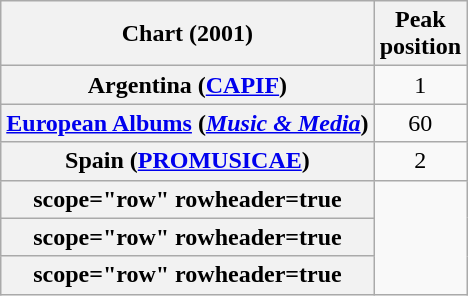<table class="wikitable sortable plainrowheaders">
<tr>
<th>Chart (2001)</th>
<th>Peak<br>position</th>
</tr>
<tr>
<th scope="row">Argentina (<a href='#'>CAPIF</a>)</th>
<td style="text-align:center;">1</td>
</tr>
<tr>
<th scope="row"><a href='#'>European Albums</a> (<em><a href='#'>Music & Media</a></em>)</th>
<td align="center">60</td>
</tr>
<tr>
<th scope="row">Spain (<a href='#'>PROMUSICAE</a>)</th>
<td style="text-align:center;">2</td>
</tr>
<tr>
<th>scope="row" rowheader=true</th>
</tr>
<tr>
<th>scope="row" rowheader=true</th>
</tr>
<tr>
<th>scope="row" rowheader=true</th>
</tr>
</table>
